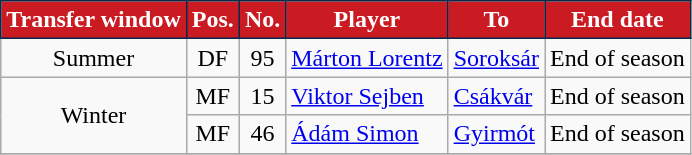<table class="wikitable plainrowheaders sortable">
<tr>
<th style="background-color:#CA1A22;color:white;border:1px solid #06284B">Transfer window</th>
<th style="background-color:#CA1A22;color:white;border:1px solid #06284B">Pos.</th>
<th style="background-color:#CA1A22;color:white;border:1px solid #06284B">No.</th>
<th style="background-color:#CA1A22;color:white;border:1px solid #06284B">Player</th>
<th style="background-color:#CA1A22;color:white;border:1px solid #06284B">To</th>
<th style="background-color:#CA1A22;color:white;border:1px solid #06284B">End date</th>
</tr>
<tr>
<td style="text-align:center;">Summer</td>
<td style=text-align:center;>DF</td>
<td style=text-align:center;>95</td>
<td style=text-align:left;> <a href='#'>Márton Lorentz</a></td>
<td style=text-align:left;> <a href='#'>Soroksár</a></td>
<td style=text-align:center;>End of season</td>
</tr>
<tr>
<td rowspan="2" style="text-align:center;">Winter</td>
<td style=text-align:center;>MF</td>
<td style=text-align:center;>15</td>
<td style=text-align:left;> <a href='#'>Viktor Sejben</a></td>
<td style=text-align:left;> <a href='#'>Csákvár</a></td>
<td style=text-align:center;>End of season</td>
</tr>
<tr>
<td style=text-align:center;>MF</td>
<td style=text-align:center;>46</td>
<td style=text-align:left;> <a href='#'>Ádám Simon</a></td>
<td style=text-align:left;> <a href='#'>Gyirmót</a></td>
<td style=text-align:center;>End of season</td>
</tr>
<tr>
</tr>
</table>
